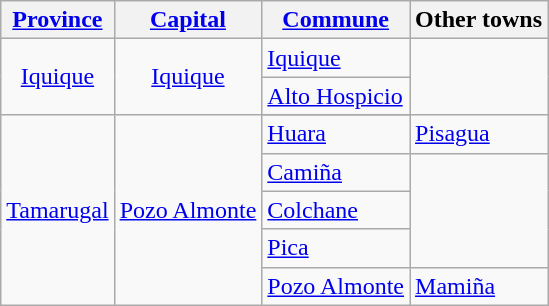<table class="wikitable">
<tr>
<th><a href='#'>Province</a></th>
<th><a href='#'>Capital</a></th>
<th><a href='#'>Commune</a></th>
<th>Other towns</th>
</tr>
<tr>
<td rowspan=2 align=center><a href='#'>Iquique</a></td>
<td rowspan=2 align=center><a href='#'>Iquique</a></td>
<td><a href='#'>Iquique</a></td>
</tr>
<tr>
<td><a href='#'>Alto Hospicio</a></td>
</tr>
<tr>
<td rowspan=6 align=center><a href='#'>Tamarugal</a></td>
<td rowspan=6 align=center><a href='#'>Pozo Almonte</a></td>
</tr>
<tr>
<td><a href='#'>Huara</a></td>
<td><a href='#'>Pisagua</a></td>
</tr>
<tr>
<td><a href='#'>Camiña</a></td>
</tr>
<tr>
<td><a href='#'>Colchane</a></td>
</tr>
<tr>
<td><a href='#'>Pica</a></td>
</tr>
<tr>
<td><a href='#'>Pozo Almonte</a></td>
<td><a href='#'>Mamiña</a></td>
</tr>
</table>
